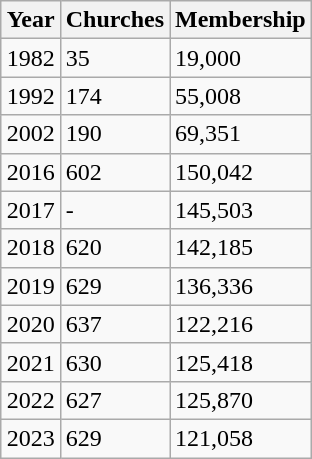<table class="wikitable" style="margin:auto auto auto auto; front-size:95%; float:right;">
<tr>
<th>Year</th>
<th>Churches</th>
<th>Membership</th>
</tr>
<tr>
<td>1982</td>
<td>35</td>
<td>19,000</td>
</tr>
<tr>
<td>1992</td>
<td>174</td>
<td>55,008</td>
</tr>
<tr>
<td>2002</td>
<td>190</td>
<td>69,351</td>
</tr>
<tr>
<td>2016</td>
<td>602</td>
<td>150,042</td>
</tr>
<tr>
<td>2017</td>
<td>-</td>
<td>145,503</td>
</tr>
<tr>
<td>2018</td>
<td>620</td>
<td>142,185</td>
</tr>
<tr>
<td>2019</td>
<td>629</td>
<td>136,336</td>
</tr>
<tr>
<td>2020</td>
<td>637</td>
<td>122,216</td>
</tr>
<tr>
<td>2021</td>
<td>630</td>
<td>125,418</td>
</tr>
<tr>
<td>2022</td>
<td>627</td>
<td>125,870</td>
</tr>
<tr>
<td>2023</td>
<td>629</td>
<td>121,058</td>
</tr>
</table>
